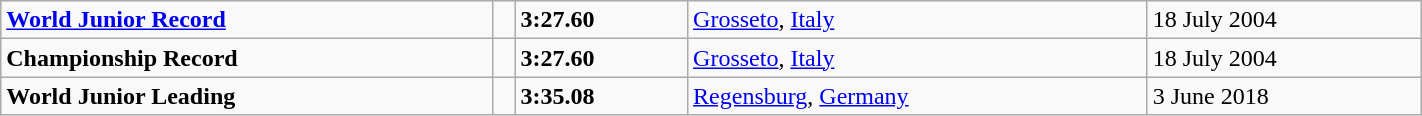<table class="wikitable" width=75%>
<tr>
<td><strong><a href='#'>World Junior Record</a></strong></td>
<td></td>
<td><strong>3:27.60</strong></td>
<td><a href='#'>Grosseto</a>, <a href='#'>Italy</a></td>
<td>18 July 2004</td>
</tr>
<tr>
<td><strong>Championship Record</strong></td>
<td></td>
<td><strong>3:27.60</strong></td>
<td><a href='#'>Grosseto</a>, <a href='#'>Italy</a></td>
<td>18 July 2004</td>
</tr>
<tr>
<td><strong>World Junior Leading</strong></td>
<td></td>
<td><strong>3:35.08</strong></td>
<td><a href='#'>Regensburg</a>, <a href='#'>Germany</a></td>
<td>3 June 2018</td>
</tr>
</table>
